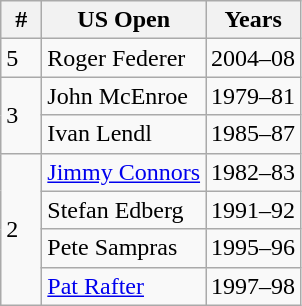<table class="wikitable" style="display:inline-table;">
<tr>
<th width=20>#</th>
<th>US Open</th>
<th>Years</th>
</tr>
<tr>
<td>5</td>
<td> Roger Federer</td>
<td>2004–08</td>
</tr>
<tr>
<td rowspan="2">3</td>
<td> John McEnroe</td>
<td>1979–81</td>
</tr>
<tr>
<td> Ivan Lendl</td>
<td>1985–87</td>
</tr>
<tr>
<td rowspan="4">2</td>
<td> <a href='#'>Jimmy Connors</a></td>
<td>1982–83</td>
</tr>
<tr>
<td> Stefan Edberg</td>
<td>1991–92</td>
</tr>
<tr>
<td> Pete Sampras</td>
<td>1995–96</td>
</tr>
<tr>
<td> <a href='#'>Pat Rafter</a></td>
<td>1997–98</td>
</tr>
</table>
